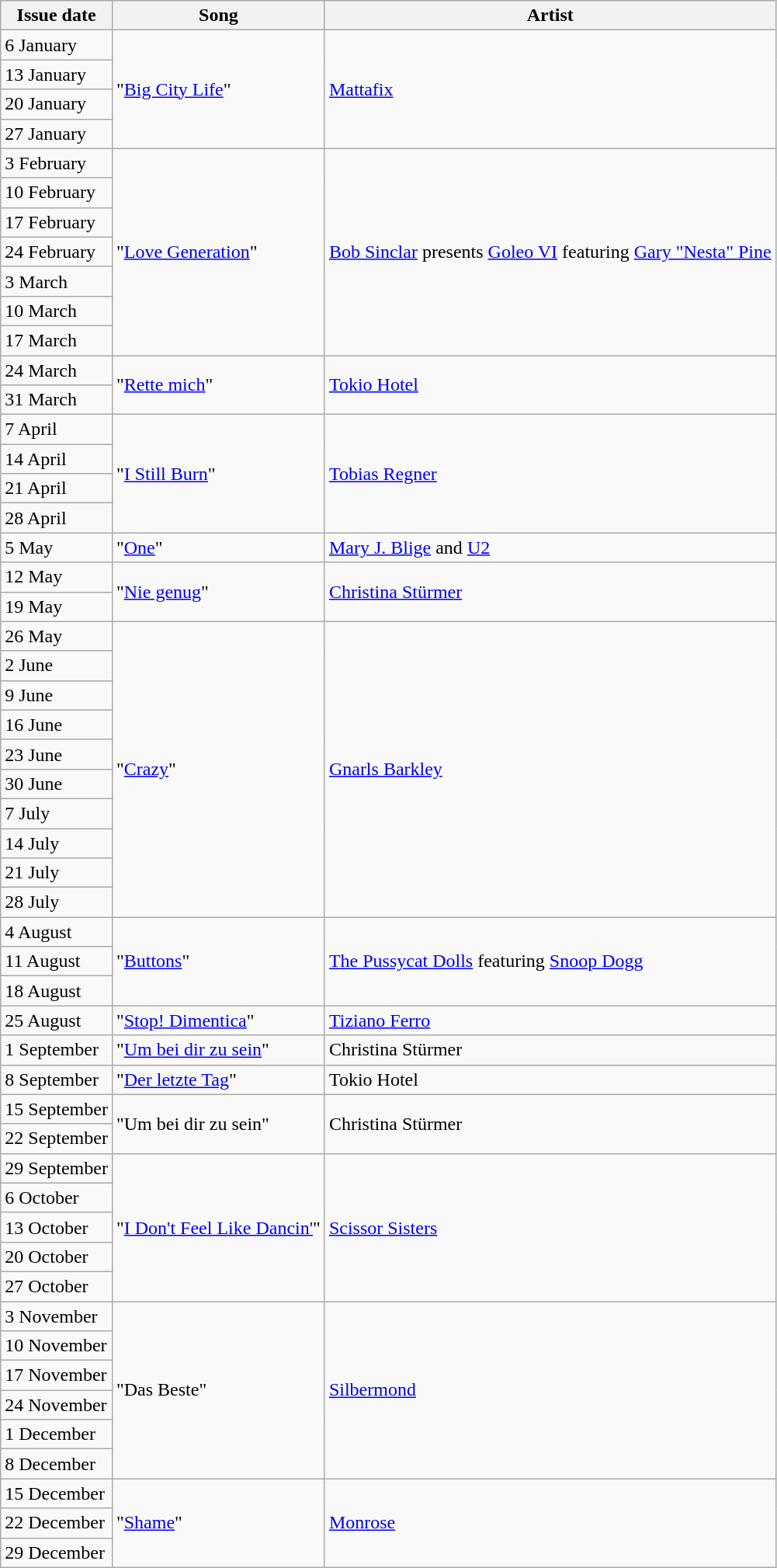<table class=wikitable>
<tr>
<th>Issue date</th>
<th>Song</th>
<th>Artist</th>
</tr>
<tr>
<td>6 January</td>
<td rowspan=4>"<a href='#'>Big City Life</a>"</td>
<td rowspan=4><a href='#'>Mattafix</a></td>
</tr>
<tr>
<td>13 January</td>
</tr>
<tr>
<td>20 January</td>
</tr>
<tr>
<td>27 January</td>
</tr>
<tr>
<td>3 February</td>
<td rowspan=7>"<a href='#'>Love Generation</a>"</td>
<td rowspan=7><a href='#'>Bob Sinclar</a> presents <a href='#'>Goleo VI</a> featuring <a href='#'>Gary "Nesta" Pine</a></td>
</tr>
<tr>
<td>10 February</td>
</tr>
<tr>
<td>17 February</td>
</tr>
<tr>
<td>24 February</td>
</tr>
<tr>
<td>3 March</td>
</tr>
<tr>
<td>10 March</td>
</tr>
<tr>
<td>17 March</td>
</tr>
<tr>
<td>24 March</td>
<td rowspan=2>"<a href='#'>Rette mich</a>"</td>
<td rowspan=2><a href='#'>Tokio Hotel</a></td>
</tr>
<tr>
<td>31 March</td>
</tr>
<tr>
<td>7 April</td>
<td rowspan=4>"<a href='#'>I Still Burn</a>"</td>
<td rowspan=4><a href='#'>Tobias Regner</a></td>
</tr>
<tr>
<td>14 April</td>
</tr>
<tr>
<td>21 April</td>
</tr>
<tr>
<td>28 April</td>
</tr>
<tr>
<td>5 May</td>
<td>"<a href='#'>One</a>"</td>
<td><a href='#'>Mary J. Blige</a> and <a href='#'>U2</a></td>
</tr>
<tr>
<td>12 May</td>
<td rowspan=2>"<a href='#'>Nie genug</a>"</td>
<td rowspan=2><a href='#'>Christina Stürmer</a></td>
</tr>
<tr>
<td>19 May</td>
</tr>
<tr>
<td>26 May</td>
<td rowspan=10>"<a href='#'>Crazy</a>"</td>
<td rowspan=10><a href='#'>Gnarls Barkley</a></td>
</tr>
<tr>
<td>2 June</td>
</tr>
<tr>
<td>9 June</td>
</tr>
<tr>
<td>16 June</td>
</tr>
<tr>
<td>23 June</td>
</tr>
<tr>
<td>30 June</td>
</tr>
<tr>
<td>7 July</td>
</tr>
<tr>
<td>14 July</td>
</tr>
<tr>
<td>21 July</td>
</tr>
<tr>
<td>28 July</td>
</tr>
<tr>
<td>4 August</td>
<td rowspan=3>"<a href='#'>Buttons</a>"</td>
<td rowspan=3><a href='#'>The Pussycat Dolls</a> featuring <a href='#'>Snoop Dogg</a></td>
</tr>
<tr>
<td>11 August</td>
</tr>
<tr>
<td>18 August</td>
</tr>
<tr>
<td>25 August</td>
<td>"<a href='#'>Stop! Dimentica</a>"</td>
<td><a href='#'>Tiziano Ferro</a></td>
</tr>
<tr>
<td>1 September</td>
<td>"<a href='#'>Um bei dir zu sein</a>"</td>
<td>Christina Stürmer</td>
</tr>
<tr>
<td>8 September</td>
<td>"<a href='#'>Der letzte Tag</a>"</td>
<td>Tokio Hotel</td>
</tr>
<tr>
<td>15 September</td>
<td rowspan=2>"Um bei dir zu sein"</td>
<td rowspan=2>Christina Stürmer</td>
</tr>
<tr>
<td>22 September</td>
</tr>
<tr>
<td>29 September</td>
<td rowspan=5>"<a href='#'>I Don't Feel Like Dancin'</a>"</td>
<td rowspan=5><a href='#'>Scissor Sisters</a></td>
</tr>
<tr>
<td>6 October</td>
</tr>
<tr>
<td>13 October</td>
</tr>
<tr>
<td>20 October</td>
</tr>
<tr>
<td>27 October</td>
</tr>
<tr>
<td>3 November</td>
<td rowspan=6>"Das Beste"</td>
<td rowspan=6><a href='#'>Silbermond</a></td>
</tr>
<tr>
<td>10 November</td>
</tr>
<tr>
<td>17 November</td>
</tr>
<tr>
<td>24 November</td>
</tr>
<tr>
<td>1 December</td>
</tr>
<tr>
<td>8 December</td>
</tr>
<tr>
<td>15 December</td>
<td rowspan=3>"<a href='#'>Shame</a>"</td>
<td rowspan=3><a href='#'>Monrose</a></td>
</tr>
<tr>
<td>22 December</td>
</tr>
<tr>
<td>29 December</td>
</tr>
</table>
